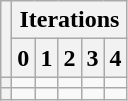<table class=wikitable style="text-align:right;">
<tr>
<th rowspan=2></th>
<th colspan=5>Iterations</th>
</tr>
<tr>
<th>0</th>
<th>1</th>
<th>2</th>
<th>3</th>
<th>4</th>
</tr>
<tr>
<th></th>
<td></td>
<td></td>
<td></td>
<td></td>
<td></td>
</tr>
<tr>
<th></th>
<td></td>
<td></td>
<td></td>
<td></td>
<td></td>
</tr>
</table>
